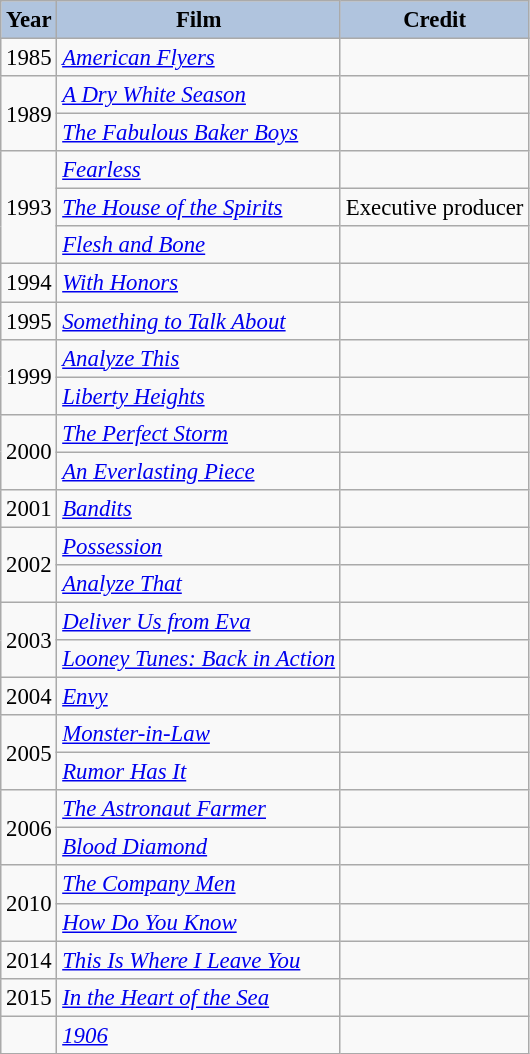<table class="wikitable" style="font-size:95%;">
<tr align="center">
<th style="background:#B0C4DE;">Year</th>
<th style="background:#B0C4DE;">Film</th>
<th style="background:#B0C4DE;">Credit</th>
</tr>
<tr>
<td>1985</td>
<td><em><a href='#'>American Flyers</a></em></td>
<td></td>
</tr>
<tr>
<td rowspan=2>1989</td>
<td><em><a href='#'>A Dry White Season</a></em></td>
<td></td>
</tr>
<tr>
<td><em><a href='#'>The Fabulous Baker Boys</a></em></td>
<td></td>
</tr>
<tr>
<td rowspan=3>1993</td>
<td><em><a href='#'>Fearless</a></em></td>
<td></td>
</tr>
<tr>
<td><em><a href='#'>The House of the Spirits</a></em></td>
<td>Executive producer</td>
</tr>
<tr>
<td><em><a href='#'>Flesh and Bone</a></em></td>
<td></td>
</tr>
<tr>
<td>1994</td>
<td><em><a href='#'>With Honors</a></em></td>
<td></td>
</tr>
<tr>
<td>1995</td>
<td><em><a href='#'>Something to Talk About</a></em></td>
<td></td>
</tr>
<tr>
<td rowspan=2>1999</td>
<td><em><a href='#'>Analyze This</a></em></td>
<td></td>
</tr>
<tr>
<td><em><a href='#'>Liberty Heights</a></em></td>
<td></td>
</tr>
<tr>
<td rowspan=2>2000</td>
<td><em><a href='#'>The Perfect Storm</a></em></td>
<td></td>
</tr>
<tr>
<td><em><a href='#'>An Everlasting Piece</a></em></td>
<td></td>
</tr>
<tr>
<td>2001</td>
<td><em><a href='#'>Bandits</a></em></td>
<td></td>
</tr>
<tr>
<td rowspan=2>2002</td>
<td><em><a href='#'>Possession</a></em></td>
<td></td>
</tr>
<tr>
<td><em><a href='#'>Analyze That</a></em></td>
<td></td>
</tr>
<tr>
<td rowspan=2>2003</td>
<td><em><a href='#'>Deliver Us from Eva</a></em></td>
<td></td>
</tr>
<tr>
<td><em><a href='#'>Looney Tunes: Back in Action</a></em></td>
<td></td>
</tr>
<tr>
<td>2004</td>
<td><em><a href='#'>Envy</a></em></td>
<td></td>
</tr>
<tr>
<td rowspan=2>2005</td>
<td><em><a href='#'>Monster-in-Law</a></em></td>
<td></td>
</tr>
<tr>
<td><em><a href='#'>Rumor Has It</a></em></td>
<td></td>
</tr>
<tr>
<td rowspan=2>2006</td>
<td><em><a href='#'>The Astronaut Farmer</a></em></td>
<td></td>
</tr>
<tr>
<td><em><a href='#'>Blood Diamond</a></em></td>
<td></td>
</tr>
<tr>
<td rowspan=2>2010</td>
<td><em><a href='#'>The Company Men</a></em></td>
<td></td>
</tr>
<tr>
<td><em><a href='#'>How Do You Know</a></em></td>
<td></td>
</tr>
<tr>
<td>2014</td>
<td><em><a href='#'>This Is Where I Leave You</a></em></td>
<td></td>
</tr>
<tr>
<td>2015</td>
<td><em><a href='#'>In the Heart of the Sea</a></em></td>
<td></td>
</tr>
<tr>
<td></td>
<td><em><a href='#'>1906</a></em></td>
<td></td>
</tr>
</table>
